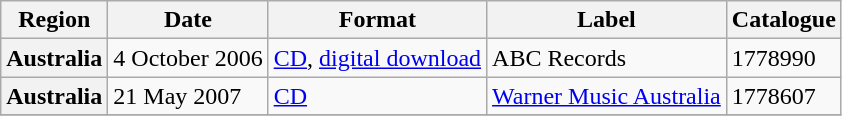<table class="wikitable plainrowheaders">
<tr>
<th scope="col">Region</th>
<th scope="col">Date</th>
<th scope="col">Format</th>
<th scope="col">Label</th>
<th scope="col">Catalogue</th>
</tr>
<tr>
<th scope="row">Australia</th>
<td>4 October 2006</td>
<td><a href='#'>CD</a>, <a href='#'>digital download</a></td>
<td>ABC Records</td>
<td>1778990</td>
</tr>
<tr>
<th scope="row">Australia</th>
<td>21 May 2007</td>
<td><a href='#'>CD</a></td>
<td><a href='#'>Warner Music Australia</a></td>
<td>1778607</td>
</tr>
<tr>
</tr>
</table>
